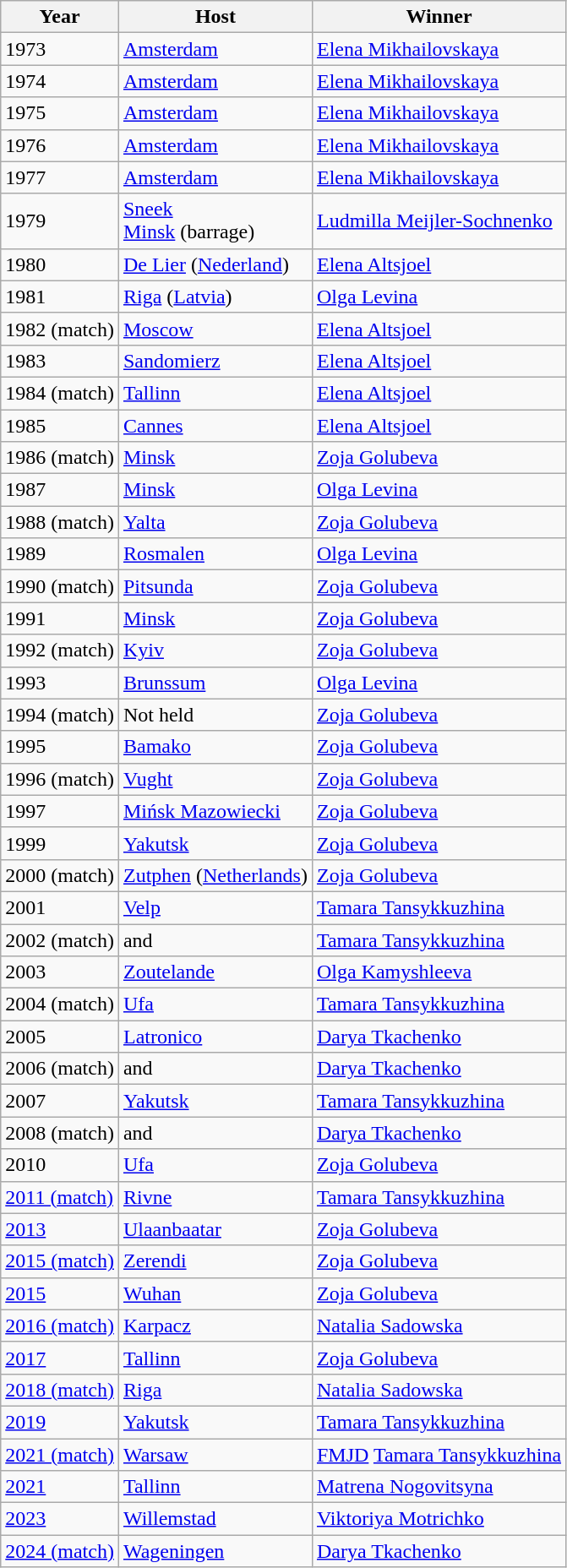<table class="wikitable">
<tr>
<th>Year</th>
<th>Host</th>
<th>Winner</th>
</tr>
<tr>
<td>1973</td>
<td> <a href='#'>Amsterdam</a></td>
<td> <a href='#'>Elena Mikhailovskaya</a></td>
</tr>
<tr>
<td>1974</td>
<td> <a href='#'>Amsterdam</a></td>
<td> <a href='#'>Elena Mikhailovskaya</a></td>
</tr>
<tr>
<td>1975</td>
<td> <a href='#'>Amsterdam</a></td>
<td> <a href='#'>Elena Mikhailovskaya</a></td>
</tr>
<tr>
<td>1976</td>
<td> <a href='#'>Amsterdam</a></td>
<td> <a href='#'>Elena Mikhailovskaya</a></td>
</tr>
<tr>
<td>1977</td>
<td> <a href='#'>Amsterdam</a></td>
<td> <a href='#'>Elena Mikhailovskaya</a></td>
</tr>
<tr>
<td>1979</td>
<td> <a href='#'>Sneek</a><br> <a href='#'>Minsk</a> (barrage)</td>
<td> <a href='#'>Ludmilla Meijler-Sochnenko</a></td>
</tr>
<tr>
<td>1980</td>
<td> <a href='#'>De Lier</a> (<a href='#'>Nederland</a>)</td>
<td> <a href='#'>Elena Altsjoel</a></td>
</tr>
<tr>
<td>1981</td>
<td> <a href='#'>Riga</a> (<a href='#'>Latvia</a>)</td>
<td> <a href='#'>Olga Levina</a></td>
</tr>
<tr>
<td>1982 (match)</td>
<td> <a href='#'>Moscow</a></td>
<td> <a href='#'>Elena Altsjoel</a></td>
</tr>
<tr>
<td>1983</td>
<td> <a href='#'>Sandomierz</a></td>
<td> <a href='#'>Elena Altsjoel</a></td>
</tr>
<tr>
<td>1984 (match)</td>
<td> <a href='#'>Tallinn</a></td>
<td> <a href='#'>Elena Altsjoel</a></td>
</tr>
<tr>
<td>1985</td>
<td> <a href='#'>Cannes</a></td>
<td> <a href='#'>Elena Altsjoel</a></td>
</tr>
<tr>
<td>1986 (match)</td>
<td> <a href='#'>Minsk</a></td>
<td> <a href='#'>Zoja Golubeva</a></td>
</tr>
<tr>
<td>1987</td>
<td> <a href='#'>Minsk</a></td>
<td> <a href='#'>Olga Levina</a></td>
</tr>
<tr>
<td>1988 (match)</td>
<td> <a href='#'>Yalta</a></td>
<td> <a href='#'>Zoja Golubeva</a></td>
</tr>
<tr>
<td>1989</td>
<td> <a href='#'>Rosmalen</a></td>
<td> <a href='#'>Olga Levina</a></td>
</tr>
<tr>
<td>1990 (match)</td>
<td> <a href='#'>Pitsunda</a></td>
<td> <a href='#'>Zoja Golubeva</a></td>
</tr>
<tr>
<td>1991</td>
<td> <a href='#'>Minsk</a></td>
<td> <a href='#'>Zoja Golubeva</a></td>
</tr>
<tr>
<td>1992 (match)</td>
<td> <a href='#'>Kyiv</a></td>
<td> <a href='#'>Zoja Golubeva</a></td>
</tr>
<tr>
<td>1993</td>
<td> <a href='#'>Brunssum</a></td>
<td> <a href='#'>Olga Levina</a></td>
</tr>
<tr>
<td>1994 (match)</td>
<td>Not held</td>
<td> <a href='#'>Zoja Golubeva</a></td>
</tr>
<tr>
<td>1995</td>
<td> <a href='#'>Bamako</a></td>
<td> <a href='#'>Zoja Golubeva</a></td>
</tr>
<tr>
<td>1996 (match)</td>
<td> <a href='#'>Vught</a></td>
<td> <a href='#'>Zoja Golubeva</a></td>
</tr>
<tr>
<td>1997</td>
<td> <a href='#'>Mińsk Mazowiecki</a></td>
<td> <a href='#'>Zoja Golubeva</a></td>
</tr>
<tr>
<td>1999</td>
<td> <a href='#'>Yakutsk</a></td>
<td> <a href='#'>Zoja Golubeva</a></td>
</tr>
<tr>
<td>2000 (match)</td>
<td> <a href='#'>Zutphen</a> (<a href='#'>Netherlands</a>)</td>
<td> <a href='#'>Zoja Golubeva</a></td>
</tr>
<tr>
<td>2001</td>
<td> <a href='#'>Velp</a></td>
<td> <a href='#'>Tamara Tansykkuzhina</a></td>
</tr>
<tr>
<td>2002 (match)</td>
<td> and </td>
<td> <a href='#'>Tamara Tansykkuzhina</a></td>
</tr>
<tr>
<td>2003</td>
<td> <a href='#'>Zoutelande</a></td>
<td> <a href='#'>Olga Kamyshleeva</a></td>
</tr>
<tr>
<td>2004 (match)</td>
<td> <a href='#'>Ufa</a></td>
<td> <a href='#'>Tamara Tansykkuzhina</a></td>
</tr>
<tr>
<td>2005</td>
<td> <a href='#'>Latronico</a></td>
<td> <a href='#'>Darya Tkachenko</a></td>
</tr>
<tr>
<td>2006 (match)</td>
<td> and </td>
<td> <a href='#'>Darya Tkachenko</a></td>
</tr>
<tr>
<td>2007</td>
<td> <a href='#'>Yakutsk</a></td>
<td> <a href='#'>Tamara Tansykkuzhina</a></td>
</tr>
<tr>
<td>2008 (match)</td>
<td> and </td>
<td> <a href='#'>Darya Tkachenko</a></td>
</tr>
<tr>
<td>2010</td>
<td> <a href='#'>Ufa</a></td>
<td> <a href='#'>Zoja Golubeva</a></td>
</tr>
<tr>
<td><a href='#'>2011 (match)</a></td>
<td> <a href='#'>Rivne</a></td>
<td> <a href='#'>Tamara Tansykkuzhina</a></td>
</tr>
<tr>
<td><a href='#'>2013</a></td>
<td> <a href='#'>Ulaanbaatar</a></td>
<td> <a href='#'>Zoja Golubeva</a></td>
</tr>
<tr>
<td><a href='#'>2015 (match)</a></td>
<td> <a href='#'>Zerendi</a></td>
<td> <a href='#'>Zoja Golubeva</a></td>
</tr>
<tr>
<td><a href='#'>2015</a></td>
<td> <a href='#'>Wuhan</a></td>
<td> <a href='#'>Zoja Golubeva</a></td>
</tr>
<tr>
<td><a href='#'>2016 (match)</a></td>
<td> <a href='#'>Karpacz</a></td>
<td> <a href='#'>Natalia Sadowska</a></td>
</tr>
<tr>
<td><a href='#'>2017</a></td>
<td> <a href='#'>Tallinn</a></td>
<td> <a href='#'>Zoja Golubeva</a></td>
</tr>
<tr>
<td><a href='#'>2018 (match)</a></td>
<td> <a href='#'>Riga</a></td>
<td> <a href='#'>Natalia Sadowska</a></td>
</tr>
<tr>
<td><a href='#'>2019</a></td>
<td> <a href='#'>Yakutsk</a></td>
<td> <a href='#'>Tamara Tansykkuzhina</a></td>
</tr>
<tr>
<td><a href='#'>2021 (match)</a></td>
<td> <a href='#'>Warsaw</a></td>
<td><a href='#'>FMJD</a> <a href='#'>Tamara Tansykkuzhina</a></td>
</tr>
<tr>
<td><a href='#'>2021</a></td>
<td> <a href='#'>Tallinn</a></td>
<td> <a href='#'>Matrena Nogovitsyna</a></td>
</tr>
<tr>
<td><a href='#'>2023</a></td>
<td> <a href='#'>Willemstad</a></td>
<td> <a href='#'>Viktoriya Motrichko</a></td>
</tr>
<tr>
<td><a href='#'>2024 (match)</a></td>
<td> <a href='#'>Wageningen</a></td>
<td> <a href='#'>Darya Tkachenko</a></td>
</tr>
</table>
